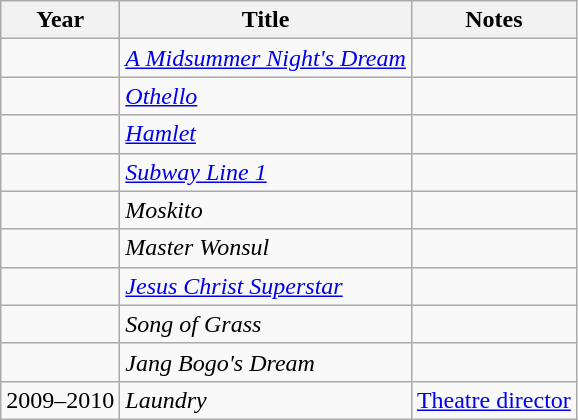<table class="wikitable sortable">
<tr>
<th>Year</th>
<th>Title</th>
<th>Notes</th>
</tr>
<tr>
<td></td>
<td><em><a href='#'>A Midsummer Night's Dream</a></em></td>
<td></td>
</tr>
<tr>
<td></td>
<td><em><a href='#'>Othello</a></em></td>
<td></td>
</tr>
<tr>
<td></td>
<td><em><a href='#'>Hamlet</a></em></td>
<td></td>
</tr>
<tr>
<td></td>
<td><em><a href='#'>Subway Line 1</a></em></td>
<td></td>
</tr>
<tr>
<td></td>
<td><em>Moskito</em></td>
<td></td>
</tr>
<tr>
<td></td>
<td><em>Master Wonsul</em></td>
<td></td>
</tr>
<tr>
<td></td>
<td><em><a href='#'>Jesus Christ Superstar</a></em></td>
<td></td>
</tr>
<tr>
<td></td>
<td><em>Song of Grass</em></td>
<td></td>
</tr>
<tr>
<td></td>
<td><em>Jang Bogo's Dream</em></td>
<td></td>
</tr>
<tr>
<td>2009–2010</td>
<td><em>Laundry</em></td>
<td><a href='#'>Theatre director</a></td>
</tr>
</table>
